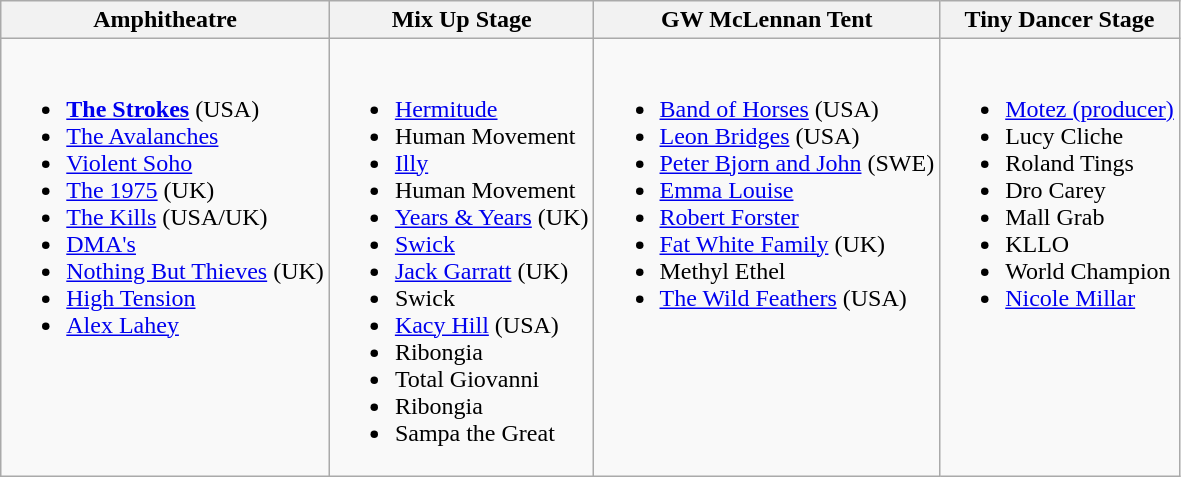<table class="wikitable">
<tr>
<th>Amphitheatre</th>
<th>Mix Up Stage</th>
<th>GW McLennan Tent</th>
<th>Tiny Dancer Stage</th>
</tr>
<tr valign="top">
<td><br><ul><li><strong><a href='#'>The Strokes</a></strong> (USA)</li><li><a href='#'>The Avalanches</a></li><li><a href='#'>Violent Soho</a></li><li><a href='#'>The 1975</a> (UK)</li><li><a href='#'>The Kills</a> (USA/UK)</li><li><a href='#'>DMA's</a></li><li><a href='#'>Nothing But Thieves</a> (UK)</li><li><a href='#'>High Tension</a></li><li><a href='#'>Alex Lahey</a></li></ul></td>
<td><br><ul><li><a href='#'>Hermitude</a></li><li>Human Movement</li><li><a href='#'>Illy</a></li><li>Human Movement</li><li><a href='#'>Years & Years</a> (UK)</li><li><a href='#'>Swick</a></li><li><a href='#'>Jack Garratt</a> (UK)</li><li>Swick</li><li><a href='#'>Kacy Hill</a> (USA)</li><li>Ribongia</li><li>Total Giovanni</li><li>Ribongia</li><li>Sampa the Great</li></ul></td>
<td><br><ul><li><a href='#'>Band of Horses</a> (USA)</li><li><a href='#'>Leon Bridges</a> (USA)</li><li><a href='#'>Peter Bjorn and John</a> (SWE)</li><li><a href='#'>Emma Louise</a></li><li><a href='#'>Robert Forster</a></li><li><a href='#'>Fat White Family</a> (UK)</li><li>Methyl Ethel</li><li><a href='#'>The Wild Feathers</a> (USA)</li></ul></td>
<td><br><ul><li><a href='#'>Motez (producer)</a></li><li>Lucy Cliche</li><li>Roland Tings</li><li>Dro Carey</li><li>Mall Grab</li><li>KLLO</li><li>World Champion</li><li><a href='#'>Nicole Millar</a></li></ul></td>
</tr>
</table>
